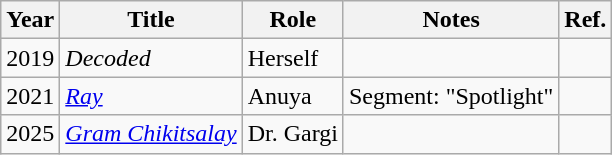<table class="wikitable sortable">
<tr>
<th>Year</th>
<th>Title</th>
<th>Role</th>
<th class="unsortable">Notes</th>
<th class="unsortable">Ref.</th>
</tr>
<tr>
<td>2019</td>
<td><em>Decoded</em></td>
<td>Herself</td>
<td></td>
<td></td>
</tr>
<tr>
<td>2021</td>
<td><em><a href='#'>Ray</a></em></td>
<td>Anuya</td>
<td>Segment: "Spotlight"</td>
<td></td>
</tr>
<tr>
<td>2025</td>
<td><em><a href='#'>Gram Chikitsalay</a></em></td>
<td>Dr. Gargi</td>
<td></td>
</tr>
</table>
